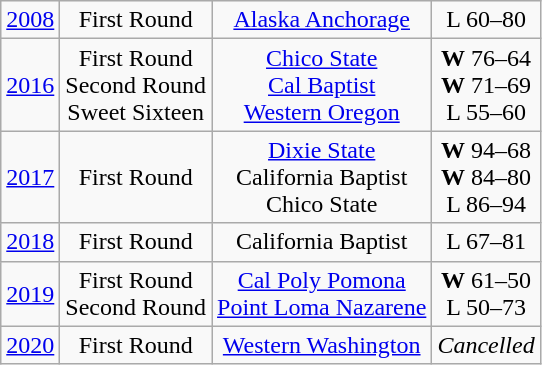<table class="wikitable">
<tr align="center">
<td><a href='#'>2008</a></td>
<td>First Round</td>
<td><a href='#'>Alaska Anchorage</a></td>
<td>L 60–80</td>
</tr>
<tr align="center">
<td><a href='#'>2016</a></td>
<td>First Round<br>Second Round<br>Sweet Sixteen</td>
<td><a href='#'>Chico State</a><br><a href='#'>Cal Baptist</a><br><a href='#'>Western Oregon</a></td>
<td><strong>W</strong> 76–64<br><strong>W</strong> 71–69<br>L 55–60</td>
</tr>
<tr align="center">
<td><a href='#'>2017</a></td>
<td>First Round</td>
<td><a href='#'>Dixie State</a><br>California Baptist<br>Chico State</td>
<td><strong>W</strong> 94–68<br><strong>W</strong> 84–80<br>L 86–94</td>
</tr>
<tr align="center">
<td><a href='#'>2018</a></td>
<td>First Round</td>
<td>California Baptist</td>
<td>L 67–81</td>
</tr>
<tr align="center">
<td><a href='#'>2019</a></td>
<td>First Round<br>Second Round</td>
<td><a href='#'>Cal Poly Pomona</a><br><a href='#'>Point Loma Nazarene</a></td>
<td><strong>W</strong> 61–50<br>L 50–73</td>
</tr>
<tr align="center">
<td><a href='#'>2020</a></td>
<td>First Round</td>
<td><a href='#'>Western Washington</a></td>
<td><em>Cancelled</em></td>
</tr>
</table>
